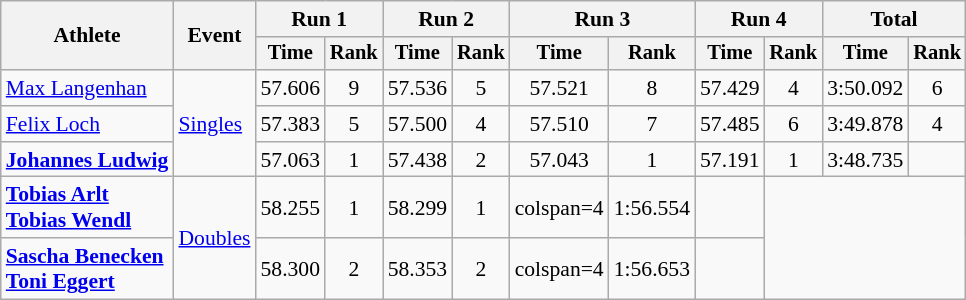<table class="wikitable" style="font-size:90%">
<tr>
<th rowspan="2">Athlete</th>
<th rowspan="2">Event</th>
<th colspan="2">Run 1</th>
<th colspan="2">Run 2</th>
<th colspan="2">Run 3</th>
<th colspan="2">Run 4</th>
<th colspan="2">Total</th>
</tr>
<tr style="font-size:95%">
<th>Time</th>
<th>Rank</th>
<th>Time</th>
<th>Rank</th>
<th>Time</th>
<th>Rank</th>
<th>Time</th>
<th>Rank</th>
<th>Time</th>
<th>Rank</th>
</tr>
<tr align=center>
<td align=left><a href='#'>Max Langenhan</a></td>
<td align=left rowspan=3><a href='#'>Singles</a></td>
<td>57.606</td>
<td>9</td>
<td>57.536</td>
<td>5</td>
<td>57.521</td>
<td>8</td>
<td>57.429</td>
<td>4</td>
<td>3:50.092</td>
<td>6</td>
</tr>
<tr align=center>
<td align=left><a href='#'>Felix Loch</a></td>
<td>57.383</td>
<td>5</td>
<td>57.500</td>
<td>4</td>
<td>57.510</td>
<td>7</td>
<td>57.485</td>
<td>6</td>
<td>3:49.878</td>
<td>4</td>
</tr>
<tr align=center>
<td align=left><strong><a href='#'>Johannes Ludwig</a></strong></td>
<td>57.063</td>
<td>1</td>
<td>57.438</td>
<td>2</td>
<td>57.043</td>
<td>1</td>
<td>57.191</td>
<td>1</td>
<td>3:48.735</td>
<td></td>
</tr>
<tr align=center>
<td align=left><strong><a href='#'>Tobias Arlt</a><br><a href='#'>Tobias Wendl</a></strong></td>
<td align=left rowspan=2><a href='#'>Doubles</a></td>
<td>58.255</td>
<td>1</td>
<td>58.299</td>
<td>1</td>
<td>colspan=4 </td>
<td>1:56.554</td>
<td></td>
</tr>
<tr align=center>
<td align=left><strong><a href='#'>Sascha Benecken</a><br><a href='#'>Toni Eggert</a></strong></td>
<td>58.300</td>
<td>2</td>
<td>58.353</td>
<td>2</td>
<td>colspan=4 </td>
<td>1:56.653</td>
<td></td>
</tr>
</table>
